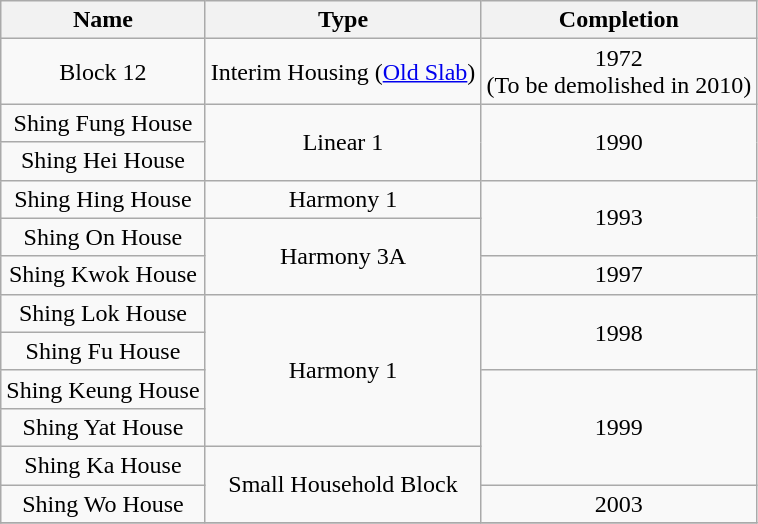<table class="wikitable" style="text-align: center">
<tr>
<th>Name</th>
<th>Type</th>
<th>Completion</th>
</tr>
<tr>
<td>Block 12</td>
<td rowspan="1">Interim Housing (<a href='#'>Old Slab</a>)</td>
<td rowspan="1">1972<br>(To be demolished in 2010)</td>
</tr>
<tr>
<td>Shing Fung House</td>
<td rowspan="2">Linear 1</td>
<td rowspan="2">1990</td>
</tr>
<tr>
<td>Shing Hei House</td>
</tr>
<tr>
<td>Shing Hing House</td>
<td rowspan="1">Harmony 1</td>
<td rowspan="2">1993</td>
</tr>
<tr>
<td>Shing On House</td>
<td rowspan="2">Harmony 3A</td>
</tr>
<tr>
<td>Shing Kwok House</td>
<td rowspan="1">1997</td>
</tr>
<tr>
<td>Shing Lok House</td>
<td rowspan="4">Harmony 1</td>
<td rowspan="2">1998</td>
</tr>
<tr>
<td>Shing Fu House</td>
</tr>
<tr>
<td>Shing Keung House</td>
<td rowspan="3">1999</td>
</tr>
<tr>
<td>Shing Yat House</td>
</tr>
<tr>
<td>Shing Ka House</td>
<td rowspan="2">Small Household Block</td>
</tr>
<tr>
<td>Shing Wo House</td>
<td rowspan="1">2003</td>
</tr>
<tr>
</tr>
</table>
